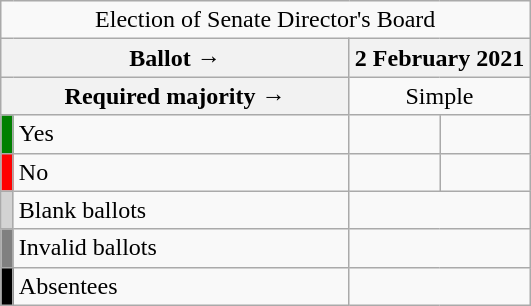<table class="wikitable" style="text-align:center;">
<tr>
<td colspan="4" align="center">Election of Senate Director's Board</td>
</tr>
<tr>
<th colspan="2" width="225px">Ballot →</th>
<th colspan="2">2 February 2021</th>
</tr>
<tr>
<th colspan="2">Required majority →</th>
<td colspan="2">Simple</td>
</tr>
<tr>
<th width="1px" style="background:green;"></th>
<td align="left"><span>Yes</span></td>
<td></td>
<td></td>
</tr>
<tr>
<th style="background:red;"></th>
<td align="left"><span>No</span></td>
<td></td>
</tr>
<tr>
<th style="background:lightgray;"></th>
<td align="left">Blank ballots</td>
<td colspan="2"></td>
</tr>
<tr>
<th style="background:gray;"></th>
<td align="left">Invalid ballots</td>
<td colspan="2"></td>
</tr>
<tr>
<th style="background:black;"></th>
<td align="left">Absentees</td>
<td colspan="2"></td>
</tr>
</table>
